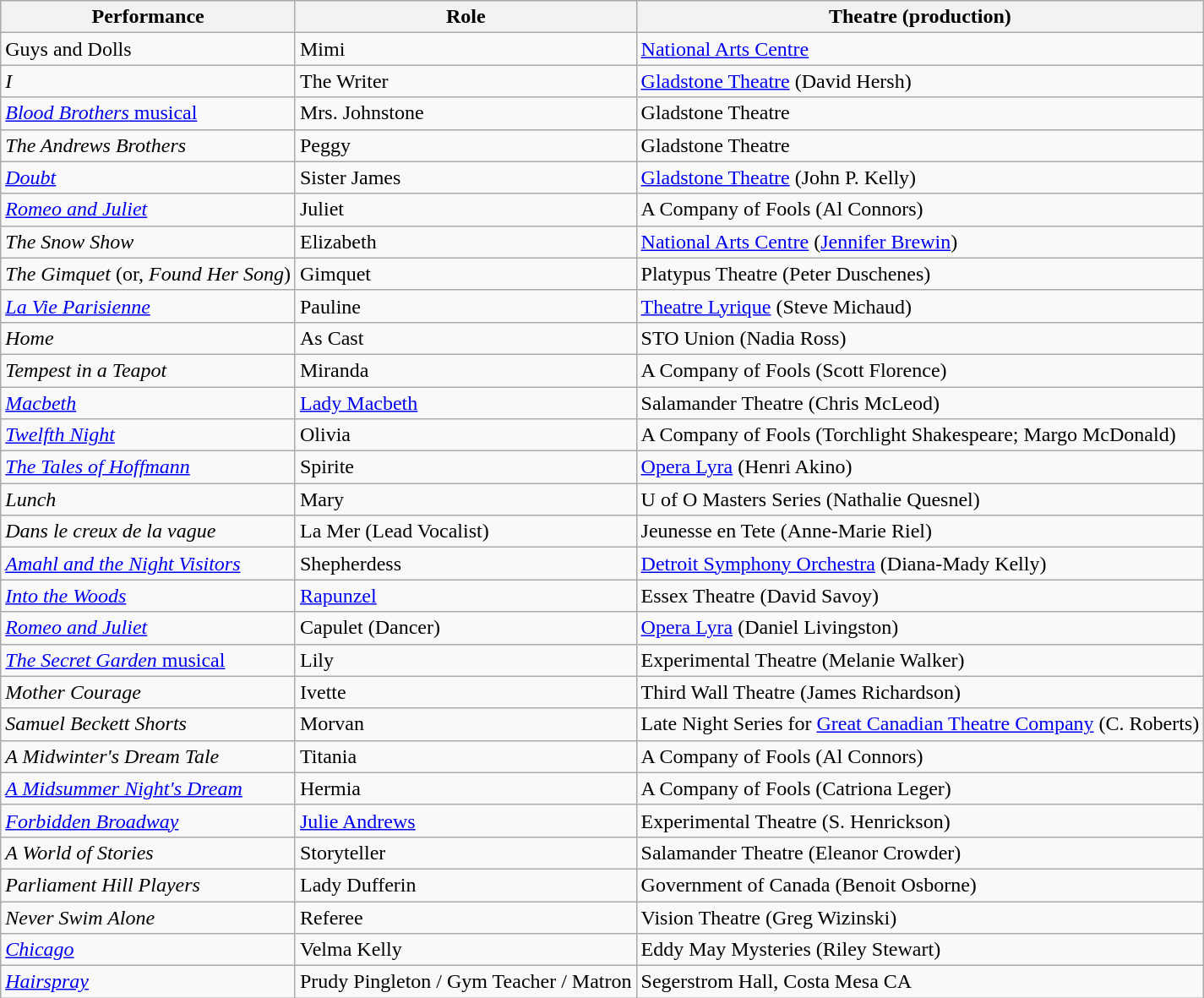<table class="wikitable">
<tr>
<th>Performance</th>
<th>Role</th>
<th>Theatre (production)</th>
</tr>
<tr>
<td>Guys and Dolls</td>
<td>Mimi</td>
<td><a href='#'>National Arts Centre</a></td>
</tr>
<tr>
<td><em>I</em></td>
<td>The Writer</td>
<td><a href='#'>Gladstone Theatre</a> (David Hersh)</td>
</tr>
<tr>
<td><a href='#'><em>Blood Brothers</em> musical</a></td>
<td>Mrs. Johnstone</td>
<td>Gladstone Theatre</td>
</tr>
<tr>
<td><em>The Andrews Brothers</em></td>
<td>Peggy</td>
<td>Gladstone Theatre</td>
</tr>
<tr>
<td><em><a href='#'>Doubt</a></em></td>
<td>Sister James</td>
<td><a href='#'>Gladstone Theatre</a> (John P. Kelly)</td>
</tr>
<tr>
<td><em><a href='#'>Romeo and Juliet</a></em></td>
<td>Juliet</td>
<td>A Company of Fools (Al Connors)</td>
</tr>
<tr>
<td><em>The Snow Show</em></td>
<td>Elizabeth</td>
<td><a href='#'>National Arts Centre</a> (<a href='#'>Jennifer Brewin</a>)</td>
</tr>
<tr>
<td><em>The Gimquet</em> (or, <em>Found Her Song</em>)</td>
<td>Gimquet</td>
<td>Platypus Theatre (Peter Duschenes)</td>
</tr>
<tr>
<td><a href='#'><em>La Vie Parisienne</em></a></td>
<td>Pauline</td>
<td><a href='#'>Theatre Lyrique</a> (Steve Michaud)</td>
</tr>
<tr>
<td><em>Home</em></td>
<td>As Cast</td>
<td>STO Union (Nadia Ross)</td>
</tr>
<tr>
<td><em>Tempest in a Teapot</em></td>
<td>Miranda</td>
<td>A Company of Fools (Scott Florence)</td>
</tr>
<tr>
<td><em><a href='#'>Macbeth</a></em></td>
<td><a href='#'>Lady Macbeth</a></td>
<td>Salamander Theatre (Chris McLeod)</td>
</tr>
<tr>
<td><em><a href='#'>Twelfth Night</a></em></td>
<td>Olivia</td>
<td>A Company of Fools (Torchlight Shakespeare; Margo McDonald)</td>
</tr>
<tr>
<td><em><a href='#'>The Tales of Hoffmann</a></em></td>
<td>Spirite</td>
<td><a href='#'>Opera Lyra</a> (Henri Akino)</td>
</tr>
<tr>
<td><em>Lunch</em></td>
<td>Mary</td>
<td>U of O Masters Series (Nathalie Quesnel)</td>
</tr>
<tr>
<td><em>Dans le creux de la vague</em></td>
<td>La Mer (Lead Vocalist)</td>
<td>Jeunesse en Tete (Anne-Marie Riel)</td>
</tr>
<tr>
<td><em><a href='#'>Amahl and the Night Visitors</a></em></td>
<td>Shepherdess</td>
<td><a href='#'>Detroit Symphony Orchestra</a> (Diana-Mady Kelly)</td>
</tr>
<tr>
<td><em><a href='#'>Into the Woods</a></em></td>
<td><a href='#'>Rapunzel</a></td>
<td>Essex Theatre (David Savoy)</td>
</tr>
<tr>
<td><em><a href='#'>Romeo and Juliet</a></em></td>
<td>Capulet (Dancer)</td>
<td><a href='#'>Opera Lyra</a> (Daniel Livingston)</td>
</tr>
<tr>
<td><a href='#'><em>The Secret Garden</em> musical</a></td>
<td>Lily</td>
<td>Experimental Theatre (Melanie Walker)</td>
</tr>
<tr>
<td><em>Mother Courage</em></td>
<td>Ivette</td>
<td>Third Wall Theatre (James Richardson)</td>
</tr>
<tr>
<td><em>Samuel Beckett Shorts</em></td>
<td>Morvan</td>
<td>Late Night Series for <a href='#'>Great Canadian Theatre Company</a> (C. Roberts)</td>
</tr>
<tr>
<td><em>A Midwinter's Dream Tale</em></td>
<td>Titania</td>
<td>A Company of Fools (Al Connors)</td>
</tr>
<tr>
<td><em><a href='#'>A Midsummer Night's Dream</a></em></td>
<td>Hermia</td>
<td>A Company of Fools (Catriona Leger)</td>
</tr>
<tr>
<td><em><a href='#'>Forbidden Broadway</a></em></td>
<td><a href='#'>Julie Andrews</a></td>
<td>Experimental Theatre (S. Henrickson)</td>
</tr>
<tr>
<td><em>A World of Stories</em></td>
<td>Storyteller</td>
<td>Salamander Theatre (Eleanor Crowder)</td>
</tr>
<tr>
<td><em>Parliament Hill Players</em></td>
<td>Lady Dufferin</td>
<td>Government of Canada (Benoit Osborne)</td>
</tr>
<tr>
<td><em>Never Swim Alone</em></td>
<td>Referee</td>
<td>Vision Theatre (Greg Wizinski)</td>
</tr>
<tr>
<td><a href='#'><em>Chicago</em></a></td>
<td>Velma Kelly</td>
<td>Eddy May Mysteries (Riley Stewart)</td>
</tr>
<tr>
<td><a href='#'><em>Hairspray</em></a></td>
<td>Prudy Pingleton / Gym Teacher / Matron</td>
<td>Segerstrom Hall, Costa Mesa CA</td>
</tr>
</table>
